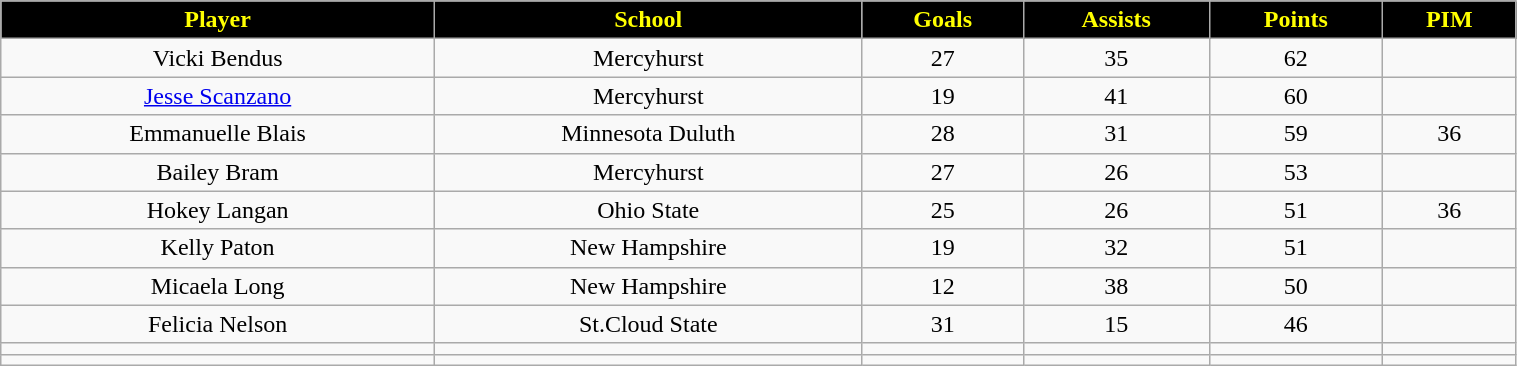<table class="wikitable" style="width:80%;">
<tr style="text-align:center; background:black; color:yellow;">
<td><strong>Player</strong></td>
<td><strong>School</strong></td>
<td><strong>Goals</strong></td>
<td><strong>Assists</strong></td>
<td><strong>Points</strong></td>
<td><strong>PIM</strong></td>
</tr>
<tr style="text-align:center;" bgcolor="">
<td>Vicki Bendus</td>
<td>Mercyhurst</td>
<td>27</td>
<td>35</td>
<td>62</td>
<td></td>
</tr>
<tr style="text-align:center;" bgcolor="">
<td><a href='#'>Jesse Scanzano</a></td>
<td>Mercyhurst</td>
<td>19</td>
<td>41</td>
<td>60</td>
<td></td>
</tr>
<tr style="text-align:center;" bgcolor="">
<td>Emmanuelle Blais</td>
<td>Minnesota Duluth</td>
<td>28</td>
<td>31</td>
<td>59</td>
<td>36</td>
</tr>
<tr style="text-align:center;" bgcolor="">
<td>Bailey Bram</td>
<td>Mercyhurst</td>
<td>27</td>
<td>26</td>
<td>53</td>
<td></td>
</tr>
<tr style="text-align:center;" bgcolor="">
<td>Hokey Langan</td>
<td>Ohio State</td>
<td>25</td>
<td>26</td>
<td>51</td>
<td>36</td>
</tr>
<tr style="text-align:center;" bgcolor="">
<td>Kelly Paton</td>
<td>New Hampshire</td>
<td>19</td>
<td>32</td>
<td>51</td>
<td></td>
</tr>
<tr style="text-align:center;" bgcolor="">
<td>Micaela Long</td>
<td>New Hampshire</td>
<td>12</td>
<td>38</td>
<td>50</td>
<td></td>
</tr>
<tr style="text-align:center;" bgcolor="">
<td>Felicia Nelson</td>
<td>St.Cloud State</td>
<td>31</td>
<td>15</td>
<td>46</td>
<td></td>
</tr>
<tr style="text-align:center;" bgcolor="">
<td></td>
<td></td>
<td></td>
<td></td>
<td></td>
<td></td>
</tr>
<tr style="text-align:center;" bgcolor="">
<td></td>
<td></td>
<td></td>
<td></td>
<td></td>
<td></td>
</tr>
</table>
